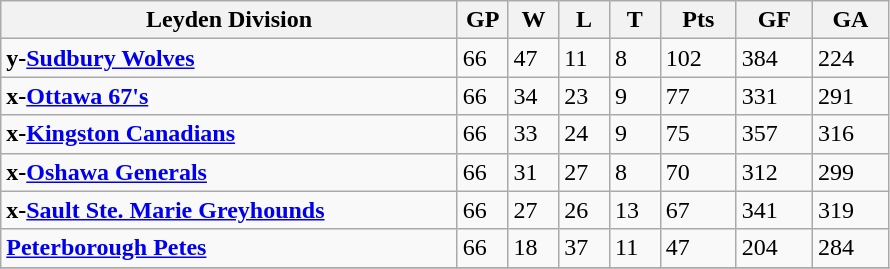<table class="wikitable">
<tr>
<th bgcolor="#DDDDFF" width="45%">Leyden Division</th>
<th bgcolor="#DDDDFF" width="5%">GP</th>
<th bgcolor="#DDDDFF" width="5%">W</th>
<th bgcolor="#DDDDFF" width="5%">L</th>
<th bgcolor="#DDDDFF" width="5%">T</th>
<th bgcolor="#DDDDFF" width="7.5%">Pts</th>
<th bgcolor="#DDDDFF" width="7.5%">GF</th>
<th bgcolor="#DDDDFF" width="7.5%">GA</th>
</tr>
<tr>
<td><strong>y-<a href='#'>Sudbury Wolves</a></strong></td>
<td>66</td>
<td>47</td>
<td>11</td>
<td>8</td>
<td>102</td>
<td>384</td>
<td>224</td>
</tr>
<tr>
<td><strong>x-<a href='#'>Ottawa 67's</a></strong></td>
<td>66</td>
<td>34</td>
<td>23</td>
<td>9</td>
<td>77</td>
<td>331</td>
<td>291</td>
</tr>
<tr>
<td><strong>x-<a href='#'>Kingston Canadians</a></strong></td>
<td>66</td>
<td>33</td>
<td>24</td>
<td>9</td>
<td>75</td>
<td>357</td>
<td>316</td>
</tr>
<tr>
<td><strong>x-<a href='#'>Oshawa Generals</a></strong></td>
<td>66</td>
<td>31</td>
<td>27</td>
<td>8</td>
<td>70</td>
<td>312</td>
<td>299</td>
</tr>
<tr>
<td><strong>x-<a href='#'>Sault Ste. Marie Greyhounds</a></strong></td>
<td>66</td>
<td>27</td>
<td>26</td>
<td>13</td>
<td>67</td>
<td>341</td>
<td>319</td>
</tr>
<tr>
<td><strong><a href='#'>Peterborough Petes</a></strong></td>
<td>66</td>
<td>18</td>
<td>37</td>
<td>11</td>
<td>47</td>
<td>204</td>
<td>284</td>
</tr>
<tr>
</tr>
</table>
